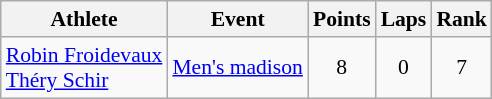<table class=wikitable style=font-size:90%;text-align:center>
<tr>
<th>Athlete</th>
<th>Event</th>
<th>Points</th>
<th>Laps</th>
<th>Rank</th>
</tr>
<tr>
<td align=left><a href='#'>Robin Froidevaux</a><br><a href='#'>Théry Schir</a></td>
<td align=left><a href='#'>Men's madison</a></td>
<td>8</td>
<td>0</td>
<td>7</td>
</tr>
</table>
